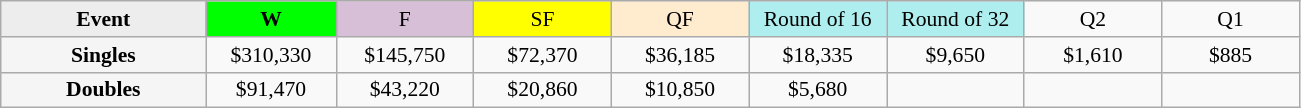<table class=wikitable style=font-size:90%;text-align:center>
<tr>
<td width=130 bgcolor=#ededed><strong>Event</strong></td>
<td width=80 bgcolor=lime><strong>W</strong></td>
<td width=85 bgcolor=thistle>F</td>
<td width=85 bgcolor=ffff00>SF</td>
<td width=85 bgcolor=ffebcd>QF</td>
<td width=85 bgcolor=afeeee>Round of 16</td>
<td width=85 bgcolor=afeeee>Round of 32</td>
<td width=85>Q2</td>
<td width=85>Q1</td>
</tr>
<tr>
<th style=background:#f5f5f5>Singles</th>
<td>$310,330</td>
<td>$145,750</td>
<td>$72,370</td>
<td>$36,185</td>
<td>$18,335</td>
<td>$9,650</td>
<td>$1,610</td>
<td>$885</td>
</tr>
<tr>
<th style=background:#f5f5f5>Doubles</th>
<td>$91,470</td>
<td>$43,220</td>
<td>$20,860</td>
<td>$10,850</td>
<td>$5,680</td>
<td></td>
<td></td>
<td></td>
</tr>
</table>
